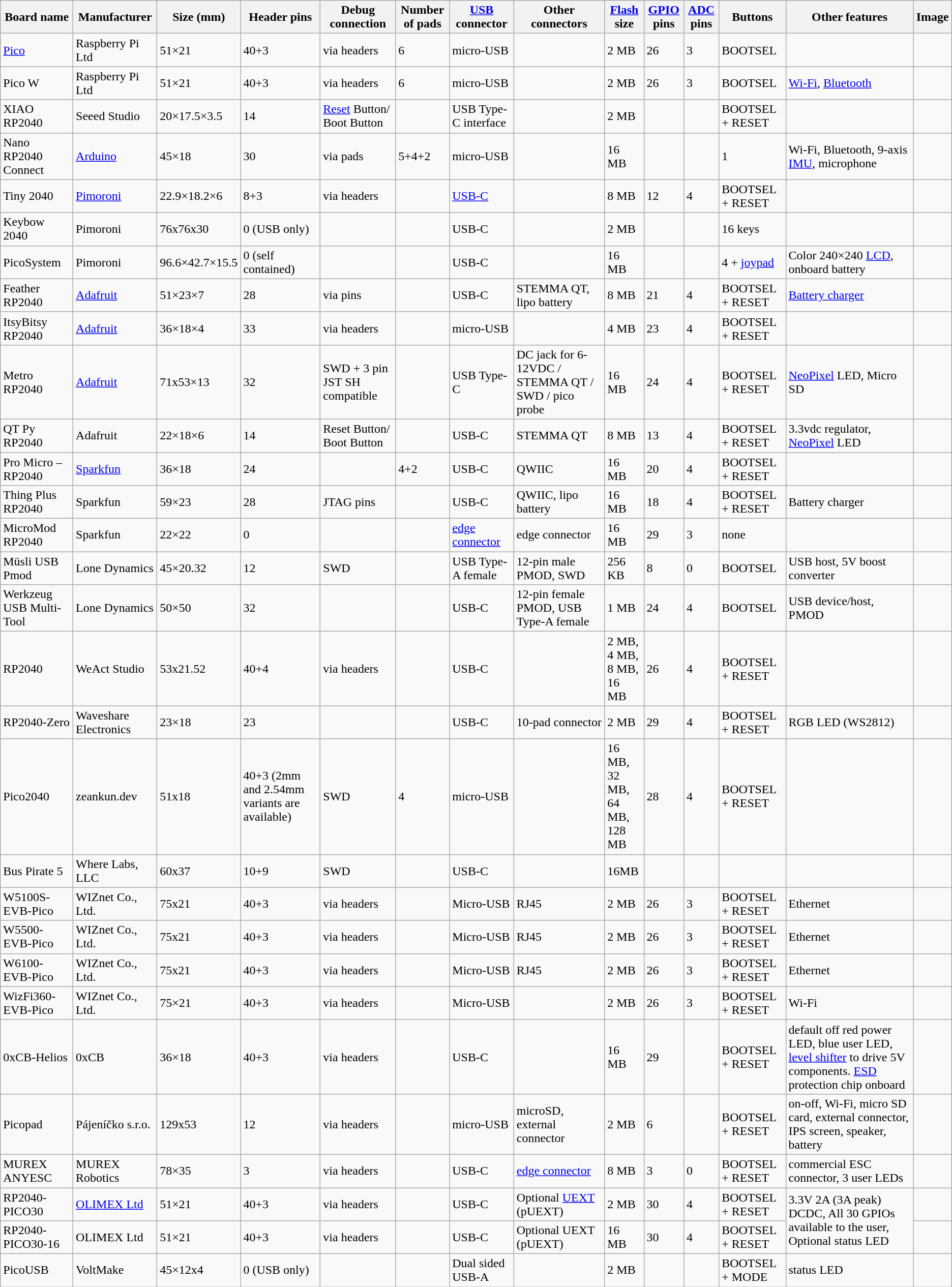<table class="wikitable sortable">
<tr>
<th scope="col">Board name</th>
<th scope="col">Manufacturer</th>
<th scope="col">Size (mm)</th>
<th scope="col">Header pins</th>
<th scope="col">Debug connection</th>
<th scope="col">Number of pads</th>
<th scope="col"><a href='#'>USB</a> connector</th>
<th scope="col">Other connectors</th>
<th scope="col"><a href='#'>Flash</a> size</th>
<th scope="col"><a href='#'>GPIO</a> pins</th>
<th scope="col"><a href='#'>ADC</a> pins</th>
<th scope="col">Buttons</th>
<th scope="col">Other features</th>
<th scope="col">Image</th>
</tr>
<tr>
<td><a href='#'>Pico</a></td>
<td>Raspberry Pi Ltd</td>
<td>51×21</td>
<td>40+3</td>
<td>via headers</td>
<td>6</td>
<td>micro-USB</td>
<td></td>
<td>2 MB</td>
<td>26</td>
<td>3</td>
<td>BOOTSEL</td>
<td></td>
<td></td>
</tr>
<tr>
<td>Pico W</td>
<td>Raspberry Pi Ltd</td>
<td>51×21</td>
<td>40+3</td>
<td>via headers</td>
<td>6</td>
<td>micro-USB</td>
<td></td>
<td>2 MB</td>
<td>26</td>
<td>3</td>
<td>BOOTSEL</td>
<td><a href='#'>Wi-Fi</a>, <a href='#'>Bluetooth</a></td>
<td></td>
</tr>
<tr>
<td>XIAO RP2040</td>
<td>Seeed Studio</td>
<td>20×17.5×3.5</td>
<td>14</td>
<td><a href='#'>Reset</a> Button/ Boot Button</td>
<td></td>
<td>USB Type-C interface</td>
<td></td>
<td>2 MB</td>
<td></td>
<td></td>
<td>BOOTSEL + RESET</td>
<td></td>
<td></td>
</tr>
<tr>
<td>Nano RP2040 Connect</td>
<td><a href='#'>Arduino</a></td>
<td>45×18</td>
<td>30</td>
<td>via pads</td>
<td>5+4+2</td>
<td>micro-USB</td>
<td></td>
<td>16 MB</td>
<td></td>
<td></td>
<td>1</td>
<td>Wi-Fi, Bluetooth, 9-axis <a href='#'>IMU</a>, microphone</td>
<td></td>
</tr>
<tr>
<td>Tiny 2040</td>
<td><a href='#'>Pimoroni</a></td>
<td>22.9×18.2×6</td>
<td>8+3</td>
<td>via headers</td>
<td></td>
<td><a href='#'>USB-C</a></td>
<td></td>
<td>8 MB</td>
<td>12</td>
<td>4</td>
<td>BOOTSEL + RESET</td>
<td></td>
<td></td>
</tr>
<tr>
<td>Keybow 2040</td>
<td>Pimoroni</td>
<td>76x76x30</td>
<td>0 (USB only)</td>
<td></td>
<td></td>
<td>USB-C</td>
<td></td>
<td>2 MB</td>
<td></td>
<td></td>
<td>16 keys</td>
<td></td>
<td></td>
</tr>
<tr>
<td>PicoSystem</td>
<td>Pimoroni</td>
<td>96.6×42.7×15.5</td>
<td>0 (self contained)</td>
<td></td>
<td></td>
<td>USB-C</td>
<td></td>
<td>16 MB</td>
<td></td>
<td></td>
<td>4 + <a href='#'>joypad</a></td>
<td>Color 240×240 <a href='#'>LCD</a>, onboard battery</td>
<td></td>
</tr>
<tr>
<td>Feather RP2040</td>
<td><a href='#'>Adafruit</a></td>
<td>51×23×7</td>
<td>28</td>
<td>via pins</td>
<td></td>
<td>USB-C</td>
<td>STEMMA QT, lipo battery</td>
<td>8 MB</td>
<td>21</td>
<td>4</td>
<td>BOOTSEL + RESET</td>
<td><a href='#'>Battery charger</a></td>
<td></td>
</tr>
<tr>
<td>ItsyBitsy RP2040</td>
<td><a href='#'>Adafruit</a></td>
<td>36×18×4</td>
<td>33</td>
<td>via headers</td>
<td></td>
<td>micro-USB</td>
<td></td>
<td>4 MB</td>
<td>23</td>
<td>4</td>
<td>BOOTSEL + RESET</td>
<td></td>
<td></td>
</tr>
<tr>
<td>Metro RP2040</td>
<td><a href='#'>Adafruit</a></td>
<td>71x53×13</td>
<td>32</td>
<td>SWD + 3 pin JST SH compatible</td>
<td></td>
<td>USB Type-C</td>
<td>DC jack for 6-12VDC / STEMMA QT / SWD / pico probe</td>
<td>16 MB</td>
<td>24</td>
<td>4</td>
<td>BOOTSEL + RESET</td>
<td><a href='#'>NeoPixel</a> LED, Micro SD</td>
<td></td>
</tr>
<tr>
<td>QT Py RP2040</td>
<td>Adafruit</td>
<td>22×18×6</td>
<td>14</td>
<td>Reset Button/ Boot Button</td>
<td></td>
<td>USB-C</td>
<td>STEMMA QT</td>
<td>8 MB</td>
<td>13</td>
<td>4</td>
<td>BOOTSEL + RESET</td>
<td>3.3vdc regulator, <a href='#'>NeoPixel</a> LED</td>
<td></td>
</tr>
<tr>
<td>Pro Micro – RP2040</td>
<td><a href='#'>Sparkfun</a></td>
<td>36×18</td>
<td>24</td>
<td></td>
<td>4+2</td>
<td>USB-C</td>
<td>QWIIC</td>
<td>16 MB</td>
<td>20</td>
<td>4</td>
<td>BOOTSEL + RESET</td>
<td></td>
<td></td>
</tr>
<tr>
<td>Thing Plus RP2040</td>
<td>Sparkfun</td>
<td>59×23</td>
<td>28</td>
<td>JTAG pins</td>
<td></td>
<td>USB-C</td>
<td>QWIIC, lipo battery</td>
<td>16 MB</td>
<td>18</td>
<td>4</td>
<td>BOOTSEL + RESET</td>
<td>Battery charger</td>
<td></td>
</tr>
<tr>
<td>MicroMod RP2040</td>
<td>Sparkfun</td>
<td>22×22</td>
<td>0</td>
<td></td>
<td></td>
<td><a href='#'>edge connector</a></td>
<td>edge connector</td>
<td>16 MB</td>
<td>29</td>
<td>3</td>
<td>none</td>
<td></td>
<td></td>
</tr>
<tr>
<td>Müsli USB Pmod</td>
<td>Lone Dynamics</td>
<td>45×20.32</td>
<td>12</td>
<td>SWD</td>
<td></td>
<td>USB Type-A female</td>
<td>12-pin male PMOD, SWD</td>
<td>256 KB</td>
<td>8</td>
<td>0</td>
<td>BOOTSEL</td>
<td>USB host, 5V boost converter</td>
<td></td>
</tr>
<tr>
<td>Werkzeug USB Multi-Tool</td>
<td>Lone Dynamics</td>
<td>50×50</td>
<td>32</td>
<td></td>
<td></td>
<td>USB-C</td>
<td>12-pin female PMOD, USB Type-A female</td>
<td>1 MB</td>
<td>24</td>
<td>4</td>
<td>BOOTSEL</td>
<td>USB device/host, PMOD</td>
<td></td>
</tr>
<tr>
<td>RP2040</td>
<td>WeAct Studio</td>
<td>53x21.52</td>
<td>40+4</td>
<td>via headers</td>
<td></td>
<td>USB-C</td>
<td></td>
<td>2 MB,<br>4 MB,<br>8 MB,<br>16 MB</td>
<td>26</td>
<td>4</td>
<td>BOOTSEL + RESET</td>
<td></td>
<td></td>
</tr>
<tr>
<td>RP2040-Zero</td>
<td>Waveshare Electronics</td>
<td>23×18</td>
<td>23</td>
<td></td>
<td></td>
<td>USB-C</td>
<td>10-pad connector</td>
<td>2 MB</td>
<td>29</td>
<td>4</td>
<td>BOOTSEL + RESET</td>
<td>RGB LED (WS2812)</td>
<td></td>
</tr>
<tr>
<td>Pico2040</td>
<td>zeankun.dev</td>
<td>51x18</td>
<td>40+3 (2mm and 2.54mm variants are available)</td>
<td>SWD</td>
<td>4</td>
<td>micro-USB</td>
<td></td>
<td>16 MB,<br>32 MB,<br>64 MB,<br>128 MB</td>
<td>28</td>
<td>4</td>
<td>BOOTSEL + RESET</td>
<td></td>
<td></td>
</tr>
<tr>
<td>Bus Pirate 5</td>
<td>Where Labs, LLC</td>
<td>60x37</td>
<td>10+9</td>
<td>SWD</td>
<td></td>
<td>USB-C</td>
<td></td>
<td>16MB</td>
<td></td>
<td></td>
<td></td>
<td></td>
<td></td>
</tr>
<tr>
<td>W5100S-EVB-Pico</td>
<td>WIZnet Co., Ltd.</td>
<td>75x21</td>
<td>40+3</td>
<td>via headers</td>
<td></td>
<td>Micro-USB</td>
<td>RJ45</td>
<td>2 MB</td>
<td>26</td>
<td>3</td>
<td>BOOTSEL + RESET</td>
<td>Ethernet</td>
<td></td>
</tr>
<tr>
<td>W5500-EVB-Pico</td>
<td>WIZnet Co., Ltd.</td>
<td>75x21</td>
<td>40+3</td>
<td>via headers</td>
<td></td>
<td>Micro-USB</td>
<td>RJ45</td>
<td>2 MB</td>
<td>26</td>
<td>3</td>
<td>BOOTSEL + RESET</td>
<td>Ethernet</td>
<td></td>
</tr>
<tr>
<td>W6100-EVB-Pico</td>
<td>WIZnet Co., Ltd.</td>
<td>75x21</td>
<td>40+3</td>
<td>via headers</td>
<td></td>
<td>Micro-USB</td>
<td>RJ45</td>
<td>2 MB</td>
<td>26</td>
<td>3</td>
<td>BOOTSEL + RESET</td>
<td>Ethernet</td>
<td></td>
</tr>
<tr>
<td>WizFi360-EVB-Pico</td>
<td>WIZnet Co., Ltd.</td>
<td>75×21</td>
<td>40+3</td>
<td>via headers</td>
<td></td>
<td>Micro-USB</td>
<td></td>
<td>2 MB</td>
<td>26</td>
<td>3</td>
<td>BOOTSEL + RESET</td>
<td>Wi-Fi</td>
<td></td>
</tr>
<tr>
<td>0xCB-Helios</td>
<td>0xCB</td>
<td>36×18</td>
<td>40+3</td>
<td>via headers</td>
<td></td>
<td>USB-C</td>
<td></td>
<td>16 MB</td>
<td>29</td>
<td></td>
<td>BOOTSEL + RESET</td>
<td>default off red power LED, blue user LED, <a href='#'>level shifter</a> to drive 5V components. <a href='#'>ESD</a> protection chip onboard</td>
<td></td>
</tr>
<tr>
<td>Picopad</td>
<td>Pájeníčko s.r.o.</td>
<td>129x53</td>
<td>12</td>
<td>via headers</td>
<td></td>
<td>micro-USB</td>
<td>microSD, external connector</td>
<td>2 MB</td>
<td>6</td>
<td></td>
<td>BOOTSEL + RESET</td>
<td>on-off, Wi-Fi, micro SD card, external connector, IPS screen, speaker, battery</td>
<td></td>
</tr>
<tr>
<td>MUREX ANYESC</td>
<td>MUREX Robotics</td>
<td>78×35</td>
<td>3</td>
<td>via headers</td>
<td></td>
<td>USB-C</td>
<td><a href='#'>edge connector</a></td>
<td>8 MB</td>
<td>3</td>
<td>0</td>
<td>BOOTSEL + RESET</td>
<td>commercial ESC connector, 3 user LEDs</td>
<td></td>
</tr>
<tr>
<td>RP2040-PICO30</td>
<td><a href='#'>OLIMEX Ltd</a></td>
<td>51×21</td>
<td>40+3</td>
<td>via headers</td>
<td></td>
<td>USB-C</td>
<td>Optional <a href='#'>UEXT</a> (pUEXT)</td>
<td>2 MB</td>
<td>30</td>
<td>4</td>
<td>BOOTSEL + RESET</td>
<td rowspan="2">3.3V 2A (3A peak) DCDC, All 30 GPIOs available to the user, Optional status LED</td>
<td></td>
</tr>
<tr>
<td>RP2040-PICO30-16</td>
<td>OLIMEX Ltd</td>
<td>51×21</td>
<td>40+3</td>
<td>via headers</td>
<td></td>
<td>USB-C</td>
<td>Optional UEXT (pUEXT)</td>
<td>16 MB</td>
<td>30</td>
<td>4</td>
<td>BOOTSEL + RESET</td>
<td></td>
</tr>
<tr>
<td>PicoUSB</td>
<td>VoltMake</td>
<td>45×12x4</td>
<td>0 (USB only)</td>
<td></td>
<td></td>
<td>Dual sided USB-A</td>
<td></td>
<td>2 MB</td>
<td></td>
<td></td>
<td>BOOTSEL + MODE</td>
<td>status LED</td>
<td></td>
</tr>
</table>
